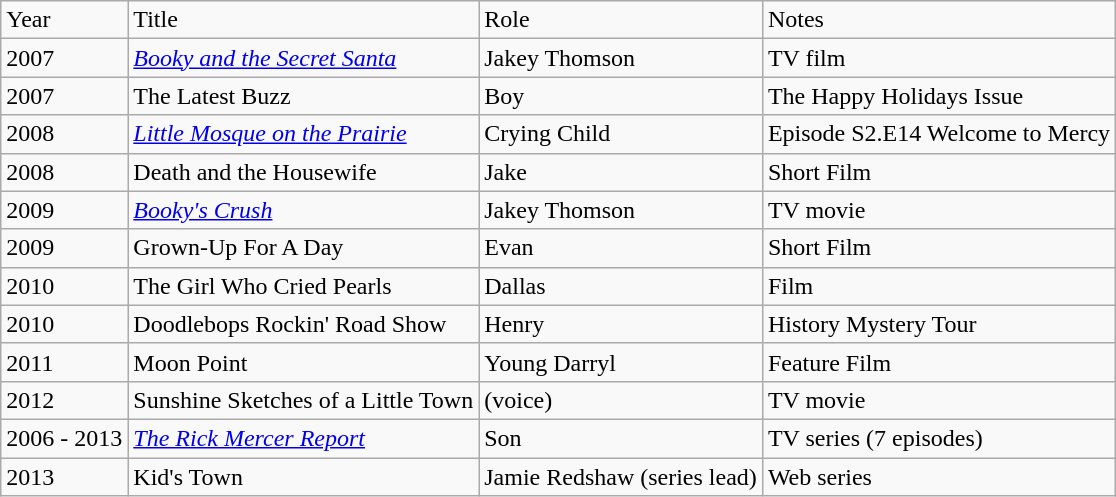<table class="wikitable sortable">
<tr>
<td>Year</td>
<td>Title</td>
<td>Role</td>
<td class="unsortable">Notes</td>
</tr>
<tr>
<td>2007</td>
<td><em><a href='#'>Booky and the Secret Santa</a></em></td>
<td>Jakey Thomson</td>
<td>TV film</td>
</tr>
<tr>
<td>2007</td>
<td>The Latest Buzz</td>
<td>Boy</td>
<td>The Happy Holidays Issue</td>
</tr>
<tr>
<td>2008</td>
<td><em><a href='#'>Little Mosque on the Prairie</a></em></td>
<td>Crying Child</td>
<td>Episode S2.E14 Welcome to Mercy</td>
</tr>
<tr>
<td>2008</td>
<td>Death and the Housewife</td>
<td>Jake</td>
<td>Short Film</td>
</tr>
<tr>
<td>2009</td>
<td><em><a href='#'>Booky's Crush</a></em></td>
<td>Jakey Thomson</td>
<td>TV movie</td>
</tr>
<tr>
<td>2009</td>
<td>Grown-Up For A Day</td>
<td>Evan</td>
<td>Short Film</td>
</tr>
<tr>
<td>2010</td>
<td>The Girl Who Cried Pearls</td>
<td>Dallas</td>
<td>Film</td>
</tr>
<tr>
<td>2010</td>
<td>Doodlebops Rockin' Road Show</td>
<td>Henry</td>
<td>History Mystery Tour</td>
</tr>
<tr>
<td>2011</td>
<td>Moon Point</td>
<td>Young Darryl</td>
<td>Feature Film</td>
</tr>
<tr>
<td>2012</td>
<td>Sunshine Sketches of a Little Town</td>
<td>(voice)</td>
<td>TV movie</td>
</tr>
<tr>
<td>2006 - 2013</td>
<td><em><a href='#'>The Rick Mercer Report</a></em></td>
<td>Son</td>
<td>TV series (7 episodes)</td>
</tr>
<tr>
<td>2013</td>
<td>Kid's Town</td>
<td>Jamie Redshaw (series lead)</td>
<td>Web series</td>
</tr>
</table>
